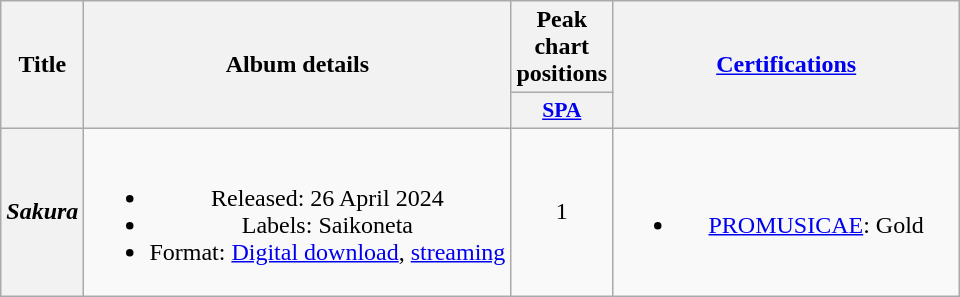<table class="wikitable plainrowheaders" style="text-align: center;">
<tr>
<th scope="col" rowspan="2">Title</th>
<th scope="col" rowspan="2">Album details</th>
<th scope="col" colspan="1">Peak chart positions</th>
<th scope="col" rowspan="2" style="width:14em;"><a href='#'>Certifications</a></th>
</tr>
<tr>
<th scope="col" style="width:3em;font-size:90%;"><a href='#'>SPA</a></th>
</tr>
<tr>
<th scope="row"><em>Sakura</em></th>
<td><br><ul><li>Released: 26 April 2024</li><li>Labels: Saikoneta</li><li>Format: <a href='#'>Digital download</a>, <a href='#'>streaming</a></li></ul></td>
<td>1</td>
<td><br><ul><li><a href='#'>PROMUSICAE</a>: Gold</li></ul></td>
</tr>
</table>
